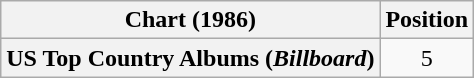<table class="wikitable plainrowheaders" style="text-align:center">
<tr>
<th scope="col">Chart (1986)</th>
<th scope="col">Position</th>
</tr>
<tr>
<th scope="row">US Top Country Albums (<em>Billboard</em>)</th>
<td>5</td>
</tr>
</table>
